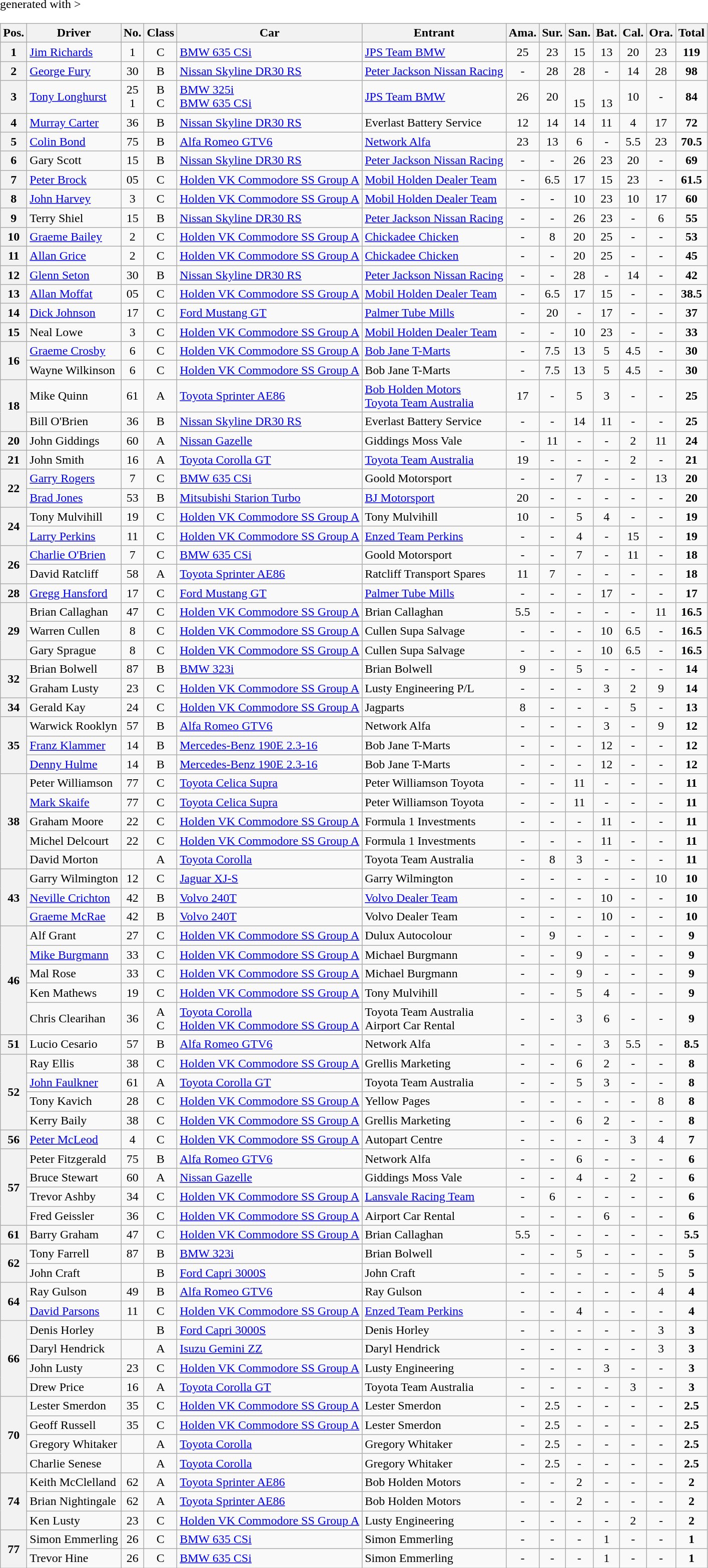<table class="wikitable" <hiddentext>generated with >
<tr style="font-weight:bold">
<th>Pos.</th>
<th>Driver</th>
<th>No.</th>
<th>Class</th>
<th>Car</th>
<th>Entrant</th>
<th>Ama.</th>
<th>Sur.</th>
<th>San.</th>
<th>Bat.</th>
<th>Cal.</th>
<th>Ora.</th>
<th>Total</th>
</tr>
<tr>
<th>1</th>
<td><a href='#'>Jim Richards</a></td>
<td align="center">1</td>
<td align="center">C</td>
<td><a href='#'>BMW 635 CSi</a></td>
<td><a href='#'>JPS Team BMW</a></td>
<td align="center">25</td>
<td align="center">23</td>
<td align="center">15</td>
<td align="center">13</td>
<td align="center">20</td>
<td align="center">23</td>
<td align="center"><strong>119</strong></td>
</tr>
<tr>
<th>2</th>
<td><a href='#'>George Fury</a></td>
<td align="center">30</td>
<td align="center">B</td>
<td><a href='#'>Nissan Skyline DR30 RS</a></td>
<td><a href='#'>Peter Jackson Nissan Racing</a></td>
<td align="center">-</td>
<td align="center">28</td>
<td align="center">28</td>
<td align="center">-</td>
<td align="center">14</td>
<td align="center">28</td>
<td align="center"><strong>98</strong></td>
</tr>
<tr>
<th>3</th>
<td><a href='#'>Tony Longhurst</a></td>
<td align="center">25<br>1</td>
<td align="center">B<br>C</td>
<td><a href='#'>BMW 325i</a><br><a href='#'>BMW 635 CSi</a></td>
<td><a href='#'>JPS Team BMW</a></td>
<td align="center">26<br></td>
<td align="center">20<br></td>
<td align="center"><br>15</td>
<td align="center"><br>13</td>
<td align="center">10<br></td>
<td align="center">-<br></td>
<td align="center"><strong>84</strong></td>
</tr>
<tr>
<th>4</th>
<td><a href='#'>Murray Carter</a></td>
<td align="center">36</td>
<td align="center">B</td>
<td><a href='#'>Nissan Skyline DR30 RS</a></td>
<td>Everlast Battery Service</td>
<td align="center">12</td>
<td align="center">14</td>
<td align="center">14</td>
<td align="center">11</td>
<td align="center">4</td>
<td align="center">17</td>
<td align="center"><strong>72</strong></td>
</tr>
<tr>
<th>5</th>
<td><a href='#'>Colin Bond</a></td>
<td align="center">75</td>
<td align="center">B</td>
<td><a href='#'>Alfa Romeo GTV6</a></td>
<td><a href='#'>Network Alfa</a></td>
<td align="center">23</td>
<td align="center">13</td>
<td align="center">6</td>
<td align="center">-</td>
<td align="center">5.5</td>
<td align="center">23</td>
<td align="center"><strong>70.5</strong></td>
</tr>
<tr>
<th>6</th>
<td>Gary Scott</td>
<td align="center">15</td>
<td align="center">B</td>
<td><a href='#'>Nissan Skyline DR30 RS</a></td>
<td><a href='#'>Peter Jackson Nissan Racing</a></td>
<td align="center">-</td>
<td align="center">-</td>
<td align="center">26</td>
<td align="center">23</td>
<td align="center">20</td>
<td align="center">-</td>
<td align="center"><strong>69</strong></td>
</tr>
<tr>
<th>7</th>
<td><a href='#'>Peter Brock</a></td>
<td align="center">05</td>
<td align="center">C</td>
<td><a href='#'>Holden VK Commodore SS Group A</a></td>
<td><a href='#'>Mobil Holden Dealer Team</a></td>
<td align="center">-</td>
<td align="center">6.5</td>
<td align="center">17</td>
<td align="center">15</td>
<td align="center">23</td>
<td align="center">-</td>
<td align="center"><strong>61.5</strong></td>
</tr>
<tr>
<th>8</th>
<td><a href='#'>John Harvey</a></td>
<td align="center">3</td>
<td align="center">C</td>
<td><a href='#'>Holden VK Commodore SS Group A</a></td>
<td><a href='#'>Mobil Holden Dealer Team</a></td>
<td align="center">-</td>
<td align="center">-</td>
<td align="center">10</td>
<td align="center">23</td>
<td align="center">10</td>
<td align="center">17</td>
<td align="center"><strong>60</strong></td>
</tr>
<tr>
<th>9</th>
<td>Terry Shiel</td>
<td align="center">15</td>
<td align="center">B</td>
<td><a href='#'>Nissan Skyline DR30 RS</a></td>
<td><a href='#'>Peter Jackson Nissan Racing</a></td>
<td align="center">-</td>
<td align="center">-</td>
<td align="center">26</td>
<td align="center">23</td>
<td align="center">-</td>
<td align="center">6</td>
<td align="center"><strong>55</strong></td>
</tr>
<tr>
<th>10</th>
<td><a href='#'>Graeme Bailey</a></td>
<td align="center">2</td>
<td align="center">C</td>
<td><a href='#'>Holden VK Commodore SS Group A</a></td>
<td><a href='#'>Chickadee Chicken</a></td>
<td align="center">-</td>
<td align="center">8</td>
<td align="center">20</td>
<td align="center">25</td>
<td align="center">-</td>
<td align="center">-</td>
<td align="center"><strong>53</strong></td>
</tr>
<tr>
<th>11</th>
<td><a href='#'>Allan Grice</a></td>
<td align="center">2</td>
<td align="center">C</td>
<td><a href='#'>Holden VK Commodore SS Group A</a></td>
<td><a href='#'>Chickadee Chicken</a></td>
<td align="center">-</td>
<td align="center">-</td>
<td align="center">20</td>
<td align="center">25</td>
<td align="center">-</td>
<td align="center">-</td>
<td align="center"><strong>45</strong></td>
</tr>
<tr>
<th>12</th>
<td><a href='#'>Glenn Seton</a></td>
<td align="center">30</td>
<td align="center">B</td>
<td><a href='#'>Nissan Skyline DR30 RS</a></td>
<td><a href='#'>Peter Jackson Nissan Racing</a></td>
<td align="center">-</td>
<td align="center">-</td>
<td align="center">28</td>
<td align="center">-</td>
<td align="center">14</td>
<td align="center">-</td>
<td align="center"><strong>42</strong></td>
</tr>
<tr>
<th>13</th>
<td><a href='#'>Allan Moffat</a></td>
<td align="center">05</td>
<td align="center">C</td>
<td><a href='#'>Holden VK Commodore SS Group A</a></td>
<td><a href='#'>Mobil Holden Dealer Team</a></td>
<td align="center">-</td>
<td align="center">6.5</td>
<td align="center">17</td>
<td align="center">15</td>
<td align="center">-</td>
<td align="center">-</td>
<td align="center"><strong>38.5</strong></td>
</tr>
<tr>
<th>14</th>
<td><a href='#'>Dick Johnson</a></td>
<td align="center">17</td>
<td align="center">C</td>
<td><a href='#'>Ford Mustang GT</a></td>
<td><a href='#'>Palmer Tube Mills</a></td>
<td align="center">-</td>
<td align="center">20</td>
<td align="center">-</td>
<td align="center">17</td>
<td align="center">-</td>
<td align="center">-</td>
<td align="center"><strong>37</strong></td>
</tr>
<tr>
<th>15</th>
<td>Neal Lowe</td>
<td align="center">3</td>
<td align="center">C</td>
<td><a href='#'>Holden VK Commodore SS Group A</a></td>
<td><a href='#'>Mobil Holden Dealer Team</a></td>
<td align="center">-</td>
<td align="center">-</td>
<td align="center">10</td>
<td align="center">23</td>
<td align="center">-</td>
<td align="center">-</td>
<td align="center"><strong>33</strong></td>
</tr>
<tr>
<th rowspan=2>16</th>
<td><a href='#'>Graeme Crosby</a></td>
<td align="center">6</td>
<td align="center">C</td>
<td><a href='#'>Holden VK Commodore SS Group A</a></td>
<td><a href='#'>Bob Jane T-Marts</a></td>
<td align="center">-</td>
<td align="center">7.5</td>
<td align="center">13</td>
<td align="center">5</td>
<td align="center">4.5</td>
<td align="center">-</td>
<td align="center"><strong>30</strong></td>
</tr>
<tr>
<td>Wayne Wilkinson</td>
<td align="center">6</td>
<td align="center">C</td>
<td><a href='#'>Holden VK Commodore SS Group A</a></td>
<td>Bob Jane T-Marts</td>
<td align="center">-</td>
<td align="center">7.5</td>
<td align="center">13</td>
<td align="center">5</td>
<td align="center">4.5</td>
<td align="center">-</td>
<td align="center"><strong>30</strong></td>
</tr>
<tr>
<th rowspan=2>18</th>
<td>Mike Quinn</td>
<td align="center">61</td>
<td align="center">A</td>
<td><a href='#'>Toyota Sprinter AE86</a></td>
<td><a href='#'>Bob Holden Motors</a><br><a href='#'>Toyota Team Australia</a></td>
<td align="center">17</td>
<td align="center">-</td>
<td align="center">5</td>
<td align="center">3</td>
<td align="center">-</td>
<td align="center">-</td>
<td align="center"><strong>25</strong></td>
</tr>
<tr>
<td>Bill O'Brien</td>
<td align="center">36</td>
<td align="center">B</td>
<td><a href='#'>Nissan Skyline DR30 RS</a></td>
<td>Everlast Battery Service</td>
<td align="center">-</td>
<td align="center">-</td>
<td align="center">14</td>
<td align="center">11</td>
<td align="center">-</td>
<td align="center">-</td>
<td align="center"><strong>25</strong></td>
</tr>
<tr>
<th>20</th>
<td>John Giddings</td>
<td align="center">60</td>
<td align="center">A</td>
<td><a href='#'>Nissan Gazelle</a></td>
<td>Giddings Moss Vale</td>
<td align="center">-</td>
<td align="center">11</td>
<td align="center">-</td>
<td align="center">-</td>
<td align="center">2</td>
<td align="center">11</td>
<td align="center"><strong>24</strong></td>
</tr>
<tr>
<th>21</th>
<td>John Smith</td>
<td align="center">16</td>
<td align="center">A</td>
<td><a href='#'>Toyota Corolla GT</a></td>
<td><a href='#'>Toyota Team Australia</a></td>
<td align="center">19</td>
<td align="center">-</td>
<td align="center">-</td>
<td align="center">-</td>
<td align="center">2</td>
<td align="center">-</td>
<td align="center"><strong>21</strong></td>
</tr>
<tr>
<th rowspan=2>22</th>
<td><a href='#'>Garry Rogers</a></td>
<td align="center">7</td>
<td align="center">C</td>
<td><a href='#'>BMW 635 CSi</a></td>
<td>Goold Motorsport</td>
<td align="center">-</td>
<td align="center">-</td>
<td align="center">7</td>
<td align="center">-</td>
<td align="center">-</td>
<td align="center">13</td>
<td align="center"><strong>20</strong></td>
</tr>
<tr>
<td><a href='#'>Brad Jones</a></td>
<td align="center">53</td>
<td align="center">B</td>
<td><a href='#'>Mitsubishi Starion Turbo</a></td>
<td><a href='#'>BJ Motorsport</a></td>
<td align="center">20</td>
<td align="center">-</td>
<td align="center">-</td>
<td align="center">-</td>
<td align="center">-</td>
<td align="center">-</td>
<td align="center"><strong>20</strong></td>
</tr>
<tr>
<th rowspan=2>24</th>
<td>Tony Mulvihill</td>
<td align="center">19</td>
<td align="center">C</td>
<td><a href='#'>Holden VK Commodore SS Group A</a></td>
<td>Tony Mulvihill</td>
<td align="center">10</td>
<td align="center">-</td>
<td align="center">5</td>
<td align="center">4</td>
<td align="center">-</td>
<td align="center">-</td>
<td align="center"><strong>19</strong></td>
</tr>
<tr>
<td><a href='#'>Larry Perkins</a></td>
<td align="center">11</td>
<td align="center">C</td>
<td><a href='#'>Holden VK Commodore SS Group A</a></td>
<td><a href='#'>Enzed Team Perkins</a></td>
<td align="center">-</td>
<td align="center">-</td>
<td align="center">4</td>
<td align="center">-</td>
<td align="center">15</td>
<td align="center">-</td>
<td align="center"><strong>19</strong></td>
</tr>
<tr>
<th rowspan=2>26</th>
<td><a href='#'>Charlie O'Brien</a></td>
<td align="center">7</td>
<td align="center">C</td>
<td><a href='#'>BMW 635 CSi</a></td>
<td>Goold Motorsport</td>
<td align="center">-</td>
<td align="center">-</td>
<td align="center">7</td>
<td align="center">-</td>
<td align="center">11</td>
<td align="center">-</td>
<td align="center"><strong>18</strong></td>
</tr>
<tr>
<td>David Ratcliff</td>
<td align="center">58</td>
<td align="center">A</td>
<td><a href='#'>Toyota Sprinter AE86</a></td>
<td>Ratcliff Transport Spares</td>
<td align="center">11</td>
<td align="center">7</td>
<td align="center">-</td>
<td align="center">-</td>
<td align="center">-</td>
<td align="center">-</td>
<td align="center"><strong>18</strong></td>
</tr>
<tr>
<th>28</th>
<td><a href='#'>Gregg Hansford</a></td>
<td align="center">17</td>
<td align="center">C</td>
<td><a href='#'>Ford Mustang GT</a></td>
<td><a href='#'>Palmer Tube Mills</a></td>
<td align="center">-</td>
<td align="center">-</td>
<td align="center">-</td>
<td align="center">17</td>
<td align="center">-</td>
<td align="center">-</td>
<td align="center"><strong>17</strong></td>
</tr>
<tr>
<th rowspan=3>29</th>
<td>Brian Callaghan</td>
<td align="center">47</td>
<td align="center">C</td>
<td><a href='#'>Holden VK Commodore SS Group A</a></td>
<td>Brian Callaghan</td>
<td align="center">5.5</td>
<td align="center">-</td>
<td align="center">-</td>
<td align="center">-</td>
<td align="center">-</td>
<td align="center">11</td>
<td align="center"><strong>16.5</strong></td>
</tr>
<tr>
<td>Warren Cullen</td>
<td align="center">8</td>
<td align="center">C</td>
<td><a href='#'>Holden VK Commodore SS Group A</a></td>
<td>Cullen Supa Salvage</td>
<td align="center">-</td>
<td align="center">-</td>
<td align="center">-</td>
<td align="center">10</td>
<td align="center">6.5</td>
<td align="center">-</td>
<td align="center"><strong>16.5</strong></td>
</tr>
<tr>
<td>Gary Sprague</td>
<td align="center">8</td>
<td align="center">C</td>
<td><a href='#'>Holden VK Commodore SS Group A</a></td>
<td>Cullen Supa Salvage</td>
<td align="center">-</td>
<td align="center">-</td>
<td align="center">-</td>
<td align="center">10</td>
<td align="center">6.5</td>
<td align="center">-</td>
<td align="center"><strong>16.5</strong></td>
</tr>
<tr>
<th rowspan=2>32</th>
<td>Brian Bolwell</td>
<td align="center">87</td>
<td align="center">B</td>
<td><a href='#'>BMW 323i</a></td>
<td>Brian Bolwell</td>
<td align="center">9</td>
<td align="center">-</td>
<td align="center">5</td>
<td align="center">-</td>
<td align="center">-</td>
<td align="center">-</td>
<td align="center"><strong>14</strong></td>
</tr>
<tr>
<td>Graham Lusty</td>
<td align="center">23</td>
<td align="center">C</td>
<td><a href='#'>Holden VK Commodore SS Group A</a></td>
<td>Lusty Engineering P/L</td>
<td align="center">-</td>
<td align="center">-</td>
<td align="center">-</td>
<td align="center">3</td>
<td align="center">2</td>
<td align="center">9</td>
<td align="center"><strong>14</strong></td>
</tr>
<tr>
<th>34</th>
<td>Gerald Kay</td>
<td align="center">24</td>
<td align="center">C</td>
<td><a href='#'>Holden VK Commodore SS Group A</a></td>
<td>Jagparts</td>
<td align="center">8</td>
<td align="center">-</td>
<td align="center">-</td>
<td align="center">-</td>
<td align="center">5</td>
<td align="center">-</td>
<td align="center"><strong>13</strong></td>
</tr>
<tr>
<th rowspan=3>35</th>
<td>Warwick Rooklyn</td>
<td align="center">57</td>
<td align="center">B</td>
<td><a href='#'>Alfa Romeo GTV6</a></td>
<td>Network Alfa</td>
<td align="center">-</td>
<td align="center">-</td>
<td align="center">-</td>
<td align="center">3</td>
<td align="center">-</td>
<td align="center">9</td>
<td align="center"><strong>12</strong></td>
</tr>
<tr>
<td><a href='#'>Franz Klammer</a></td>
<td align="center">14</td>
<td align="center">B</td>
<td><a href='#'>Mercedes-Benz 190E 2.3-16</a></td>
<td>Bob Jane T-Marts</td>
<td align="center">-</td>
<td align="center">-</td>
<td align="center">-</td>
<td align="center">12</td>
<td align="center">-</td>
<td align="center">-</td>
<td align="center"><strong>12</strong></td>
</tr>
<tr>
<td><a href='#'>Denny Hulme</a></td>
<td align="center">14</td>
<td align="center">B</td>
<td><a href='#'>Mercedes-Benz 190E 2.3-16</a></td>
<td>Bob Jane T-Marts</td>
<td align="center">-</td>
<td align="center">-</td>
<td align="center">-</td>
<td align="center">12</td>
<td align="center">-</td>
<td align="center">-</td>
<td align="center"><strong>12</strong></td>
</tr>
<tr>
<th rowspan=5>38</th>
<td>Peter Williamson</td>
<td align="center">77</td>
<td align="center">C</td>
<td><a href='#'>Toyota Celica Supra</a></td>
<td>Peter Williamson Toyota</td>
<td align="center">-</td>
<td align="center">-</td>
<td align="center">11</td>
<td align="center">-</td>
<td align="center">-</td>
<td align="center">-</td>
<td align="center"><strong>11</strong></td>
</tr>
<tr>
<td><a href='#'>Mark Skaife</a></td>
<td align="center">77</td>
<td align="center">C</td>
<td><a href='#'>Toyota Celica Supra</a></td>
<td>Peter Williamson Toyota</td>
<td align="center">-</td>
<td align="center">-</td>
<td align="center">11</td>
<td align="center">-</td>
<td align="center">-</td>
<td align="center">-</td>
<td align="center"><strong>11</strong></td>
</tr>
<tr>
<td>Graham Moore</td>
<td align="center">22</td>
<td align="center">C</td>
<td><a href='#'>Holden VK Commodore SS Group A</a></td>
<td>Formula 1 Investments</td>
<td align="center">-</td>
<td align="center">-</td>
<td align="center">-</td>
<td align="center">11</td>
<td align="center">-</td>
<td align="center">-</td>
<td align="center"><strong>11</strong></td>
</tr>
<tr>
<td>Michel Delcourt</td>
<td align="center">22</td>
<td align="center">C</td>
<td><a href='#'>Holden VK Commodore SS Group A</a></td>
<td>Formula 1 Investments</td>
<td align="center">-</td>
<td align="center">-</td>
<td align="center">-</td>
<td align="center">11</td>
<td align="center">-</td>
<td align="center">-</td>
<td align="center"><strong>11</strong></td>
</tr>
<tr>
<td>David Morton</td>
<td></td>
<td align="center">A</td>
<td><a href='#'>Toyota Corolla</a></td>
<td>Toyota Team Australia</td>
<td align="center">-</td>
<td align="center">8</td>
<td align="center">3</td>
<td align="center">-</td>
<td align="center">-</td>
<td align="center">-</td>
<td align="center"><strong>11</strong></td>
</tr>
<tr>
<th rowspan=3>43</th>
<td>Garry Wilmington</td>
<td align="center">12</td>
<td align="center">C</td>
<td><a href='#'>Jaguar XJ-S</a></td>
<td>Garry Wilmington</td>
<td align="center">-</td>
<td align="center">-</td>
<td align="center">-</td>
<td align="center">-</td>
<td align="center">-</td>
<td align="center">10</td>
<td align="center"><strong>10</strong></td>
</tr>
<tr>
<td><a href='#'>Neville Crichton</a></td>
<td align="center">42</td>
<td align="center">B</td>
<td><a href='#'>Volvo 240T</a></td>
<td><a href='#'>Volvo Dealer Team</a></td>
<td align="center">-</td>
<td align="center">-</td>
<td align="center">-</td>
<td align="center">10</td>
<td align="center">-</td>
<td align="center">-</td>
<td align="center"><strong>10</strong></td>
</tr>
<tr>
<td><a href='#'>Graeme McRae</a></td>
<td align="center">42</td>
<td align="center">B</td>
<td><a href='#'>Volvo 240T</a></td>
<td>Volvo Dealer Team</td>
<td align="center">-</td>
<td align="center">-</td>
<td align="center">-</td>
<td align="center">10</td>
<td align="center">-</td>
<td align="center">-</td>
<td align="center"><strong>10</strong></td>
</tr>
<tr>
<th rowspan=5>46</th>
<td>Alf Grant</td>
<td align="center">27</td>
<td align="center">C</td>
<td><a href='#'>Holden VK Commodore SS Group A</a></td>
<td>Dulux Autocolour</td>
<td align="center">-</td>
<td align="center">9</td>
<td align="center">-</td>
<td align="center">-</td>
<td align="center">-</td>
<td align="center">-</td>
<td align="center"><strong>9</strong></td>
</tr>
<tr>
<td><a href='#'>Mike Burgmann</a></td>
<td align="center">33</td>
<td align="center">C</td>
<td><a href='#'>Holden VK Commodore SS Group A</a></td>
<td>Michael Burgmann</td>
<td align="center">-</td>
<td align="center">-</td>
<td align="center">9</td>
<td align="center">-</td>
<td align="center">-</td>
<td align="center">-</td>
<td align="center"><strong>9</strong></td>
</tr>
<tr>
<td>Mal Rose</td>
<td align="center">33</td>
<td align="center">C</td>
<td><a href='#'>Holden VK Commodore SS Group A</a></td>
<td>Michael Burgmann</td>
<td align="center">-</td>
<td align="center">-</td>
<td align="center">9</td>
<td align="center">-</td>
<td align="center">-</td>
<td align="center">-</td>
<td align="center"><strong>9</strong></td>
</tr>
<tr>
<td>Ken Mathews</td>
<td align="center">19</td>
<td align="center">C</td>
<td><a href='#'>Holden VK Commodore SS Group A</a></td>
<td>Tony Mulvihill</td>
<td align="center">-</td>
<td align="center">-</td>
<td align="center">5</td>
<td align="center">4</td>
<td align="center">-</td>
<td align="center">-</td>
<td align="center"><strong>9</strong></td>
</tr>
<tr>
<td>Chris Clearihan</td>
<td align="center">36</td>
<td align="center">A<br>C</td>
<td><a href='#'>Toyota Corolla</a><br> <a href='#'>Holden VK Commodore SS Group A</a></td>
<td>Toyota Team Australia<br> Airport Car Rental</td>
<td align="center">-</td>
<td align="center">-</td>
<td align="center">3</td>
<td align="center">6</td>
<td align="center">-</td>
<td align="center">-</td>
<td align="center"><strong>9</strong></td>
</tr>
<tr>
<th>51</th>
<td>Lucio Cesario</td>
<td align="center">57</td>
<td align="center">B</td>
<td><a href='#'>Alfa Romeo GTV6</a></td>
<td>Network Alfa</td>
<td align="center">-</td>
<td align="center">-</td>
<td align="center">-</td>
<td align="center">3</td>
<td align="center">5.5</td>
<td align="center">-</td>
<td align="center"><strong>8.5</strong></td>
</tr>
<tr>
<th rowspan=4>52</th>
<td>Ray Ellis</td>
<td align="center">38</td>
<td align="center">C</td>
<td><a href='#'>Holden VK Commodore SS Group A</a></td>
<td>Grellis Marketing</td>
<td align="center">-</td>
<td align="center">-</td>
<td align="center">6</td>
<td align="center">2</td>
<td align="center">-</td>
<td align="center">-</td>
<td align="center"><strong>8</strong></td>
</tr>
<tr>
<td><a href='#'>John Faulkner</a></td>
<td align="center">61</td>
<td align="center">A</td>
<td><a href='#'>Toyota Corolla GT</a></td>
<td>Toyota Team Australia</td>
<td align="center">-</td>
<td align="center">-</td>
<td align="center">5</td>
<td align="center">3</td>
<td align="center">-</td>
<td align="center">-</td>
<td align="center"><strong>8</strong></td>
</tr>
<tr>
<td>Tony Kavich</td>
<td align="center">28</td>
<td align="center">C</td>
<td><a href='#'>Holden VK Commodore SS Group A</a></td>
<td>Yellow Pages</td>
<td align="center">-</td>
<td align="center">-</td>
<td align="center">-</td>
<td align="center">-</td>
<td align="center">-</td>
<td align="center">8</td>
<td align="center"><strong>8</strong></td>
</tr>
<tr>
<td>Kerry Baily</td>
<td align="center">38</td>
<td align="center">C</td>
<td><a href='#'>Holden VK Commodore SS Group A</a></td>
<td>Grellis Marketing</td>
<td align="center">-</td>
<td align="center">-</td>
<td align="center">6</td>
<td align="center">2</td>
<td align="center">-</td>
<td align="center">-</td>
<td align="center"><strong>8</strong></td>
</tr>
<tr>
<th>56</th>
<td><a href='#'>Peter McLeod</a></td>
<td align="center">4</td>
<td align="center">C</td>
<td><a href='#'>Holden VK Commodore SS Group A</a></td>
<td>Autopart Centre</td>
<td align="center">-</td>
<td align="center">-</td>
<td align="center">-</td>
<td align="center">-</td>
<td align="center">3</td>
<td align="center">4</td>
<td align="center"><strong>7</strong></td>
</tr>
<tr>
<th rowspan=4>57</th>
<td>Peter Fitzgerald</td>
<td align="center">75</td>
<td align="center">B</td>
<td><a href='#'>Alfa Romeo GTV6</a></td>
<td>Network Alfa</td>
<td align="center">-</td>
<td align="center">-</td>
<td align="center">6</td>
<td align="center">-</td>
<td align="center">-</td>
<td align="center">-</td>
<td align="center"><strong>6</strong></td>
</tr>
<tr>
<td>Bruce Stewart</td>
<td align="center">60</td>
<td align="center">A</td>
<td><a href='#'>Nissan Gazelle</a></td>
<td>Giddings Moss Vale</td>
<td align="center">-</td>
<td align="center">-</td>
<td align="center">4</td>
<td align="center">-</td>
<td align="center">2</td>
<td align="center">-</td>
<td align="center"><strong>6</strong></td>
</tr>
<tr>
<td>Trevor Ashby</td>
<td align="center">34</td>
<td align="center">C</td>
<td><a href='#'>Holden VK Commodore SS Group A</a></td>
<td><a href='#'>Lansvale Racing Team</a></td>
<td align="center">-</td>
<td align="center">6</td>
<td align="center">-</td>
<td align="center">-</td>
<td align="center">-</td>
<td align="center">-</td>
<td align="center"><strong>6</strong></td>
</tr>
<tr>
<td>Fred Geissler</td>
<td align="center">36</td>
<td align="center">C</td>
<td><a href='#'>Holden VK Commodore SS Group A</a></td>
<td>Airport Car Rental</td>
<td align="center">-</td>
<td align="center">-</td>
<td align="center">-</td>
<td align="center">6</td>
<td align="center">-</td>
<td align="center">-</td>
<td align="center"><strong>6</strong></td>
</tr>
<tr>
<th>61</th>
<td>Barry Graham</td>
<td align="center">47</td>
<td align="center">C</td>
<td><a href='#'>Holden VK Commodore SS Group A</a></td>
<td>Brian Callaghan</td>
<td align="center">5.5</td>
<td align="center">-</td>
<td align="center">-</td>
<td align="center">-</td>
<td align="center">-</td>
<td align="center">-</td>
<td align="center"><strong>5.5</strong></td>
</tr>
<tr>
<th rowspan=2>62</th>
<td>Tony Farrell</td>
<td align="center">87</td>
<td align="center">B</td>
<td><a href='#'>BMW 323i</a></td>
<td>Brian Bolwell</td>
<td align="center">-</td>
<td align="center">-</td>
<td align="center">5</td>
<td align="center">-</td>
<td align="center">-</td>
<td align="center">-</td>
<td align="center"><strong>5</strong></td>
</tr>
<tr>
<td>John Craft</td>
<td></td>
<td align="center">B</td>
<td><a href='#'>Ford Capri 3000S</a></td>
<td>John Craft</td>
<td align="center">-</td>
<td align="center">-</td>
<td align="center">-</td>
<td align="center">-</td>
<td align="center">-</td>
<td align="center">5</td>
<td align="center"><strong>5</strong></td>
</tr>
<tr>
<th rowspan=2>64</th>
<td>Ray Gulson</td>
<td align="center">49</td>
<td align="center">B</td>
<td><a href='#'>Alfa Romeo GTV6</a></td>
<td>Ray Gulson</td>
<td align="center">-</td>
<td align="center">-</td>
<td align="center">-</td>
<td align="center">-</td>
<td align="center">-</td>
<td align="center">4</td>
<td align="center"><strong>4</strong></td>
</tr>
<tr>
<td><a href='#'>David Parsons</a></td>
<td align="center">11</td>
<td align="center">C</td>
<td><a href='#'>Holden VK Commodore SS Group A</a></td>
<td><a href='#'>Enzed Team Perkins</a></td>
<td align="center">-</td>
<td align="center">-</td>
<td align="center">4</td>
<td align="center">-</td>
<td align="center">-</td>
<td align="center">-</td>
<td align="center"><strong>4</strong></td>
</tr>
<tr>
<th rowspan=4>66</th>
<td>Denis Horley</td>
<td></td>
<td align="center">B</td>
<td><a href='#'>Ford Capri 3000S</a></td>
<td>Denis Horley</td>
<td align="center">-</td>
<td align="center">-</td>
<td align="center">-</td>
<td align="center">-</td>
<td align="center">-</td>
<td align="center">3</td>
<td align="center"><strong>3</strong></td>
</tr>
<tr>
<td>Daryl Hendrick</td>
<td></td>
<td align="center">A</td>
<td><a href='#'>Isuzu Gemini ZZ</a></td>
<td>Daryl Hendrick</td>
<td align="center">-</td>
<td align="center">-</td>
<td align="center">-</td>
<td align="center">-</td>
<td align="center">-</td>
<td align="center">3</td>
<td align="center"><strong>3</strong></td>
</tr>
<tr>
<td>John Lusty</td>
<td align="center">23</td>
<td align="center">C</td>
<td><a href='#'>Holden VK Commodore SS Group A</a></td>
<td>Lusty Engineering</td>
<td align="center">-</td>
<td align="center">-</td>
<td align="center">-</td>
<td align="center">3</td>
<td align="center">-</td>
<td align="center">-</td>
<td align="center"><strong>3</strong></td>
</tr>
<tr>
<td>Drew Price</td>
<td align="center">16</td>
<td align="center">A</td>
<td><a href='#'>Toyota Corolla GT</a></td>
<td>Toyota Team Australia</td>
<td align="center">-</td>
<td align="center">-</td>
<td align="center">-</td>
<td align="center">-</td>
<td align="center">3</td>
<td align="center">-</td>
<td align="center"><strong>3</strong></td>
</tr>
<tr>
<th rowspan=4>70</th>
<td>Lester Smerdon</td>
<td align="center">35</td>
<td align="center">C</td>
<td><a href='#'>Holden VK Commodore SS Group A</a></td>
<td>Lester Smerdon</td>
<td align="center">-</td>
<td align="center">2.5</td>
<td align="center">-</td>
<td align="center">-</td>
<td align="center">-</td>
<td align="center">-</td>
<td align="center"><strong>2.5</strong></td>
</tr>
<tr>
<td>Geoff Russell</td>
<td align="center">35</td>
<td align="center">C</td>
<td><a href='#'>Holden VK Commodore SS Group A</a></td>
<td>Lester Smerdon</td>
<td align="center">-</td>
<td align="center">2.5</td>
<td align="center">-</td>
<td align="center">-</td>
<td align="center">-</td>
<td align="center">-</td>
<td align="center"><strong>2.5</strong></td>
</tr>
<tr>
<td>Gregory Whitaker</td>
<td></td>
<td align="center">A</td>
<td><a href='#'>Toyota Corolla</a></td>
<td>Gregory Whitaker</td>
<td align="center">-</td>
<td align="center">2.5</td>
<td align="center">-</td>
<td align="center">-</td>
<td align="center">-</td>
<td align="center">-</td>
<td align="center"><strong>2.5</strong></td>
</tr>
<tr>
<td>Charlie Senese</td>
<td></td>
<td align="center">A</td>
<td><a href='#'>Toyota Corolla</a></td>
<td>Gregory Whitaker</td>
<td align="center">-</td>
<td align="center">2.5</td>
<td align="center">-</td>
<td align="center">-</td>
<td align="center">-</td>
<td align="center">-</td>
<td align="center"><strong>2.5</strong></td>
</tr>
<tr>
<th rowspan=3>74</th>
<td>Keith McClelland</td>
<td align="center">62</td>
<td align="center">A</td>
<td><a href='#'>Toyota Sprinter AE86</a></td>
<td>Bob Holden Motors</td>
<td align="center">-</td>
<td align="center">-</td>
<td align="center">2</td>
<td align="center">-</td>
<td align="center">-</td>
<td align="center">-</td>
<td align="center"><strong>2</strong></td>
</tr>
<tr>
<td>Brian Nightingale</td>
<td align="center">62</td>
<td align="center">A</td>
<td><a href='#'>Toyota Sprinter AE86</a></td>
<td>Bob Holden Motors</td>
<td align="center">-</td>
<td align="center">-</td>
<td align="center">2</td>
<td align="center">-</td>
<td align="center">-</td>
<td align="center">-</td>
<td align="center"><strong>2</strong></td>
</tr>
<tr>
<td>Ken Lusty</td>
<td align="center">23</td>
<td align="center">C</td>
<td><a href='#'>Holden VK Commodore SS Group A</a></td>
<td>Lusty Engineering</td>
<td align="center">-</td>
<td align="center">-</td>
<td align="center">-</td>
<td align="center">-</td>
<td align="center">2</td>
<td align="center">-</td>
<td align="center"><strong>2</strong></td>
</tr>
<tr>
<th rowspan=2>77</th>
<td>Simon Emmerling</td>
<td align="center">26</td>
<td align="center">C</td>
<td><a href='#'>BMW 635 CSi</a></td>
<td>Simon Emmerling</td>
<td align="center">-</td>
<td align="center">-</td>
<td align="center">-</td>
<td align="center">1</td>
<td align="center">-</td>
<td align="center">-</td>
<td align="center"><strong>1</strong></td>
</tr>
<tr>
<td>Trevor Hine</td>
<td align="center">26</td>
<td align="center">C</td>
<td><a href='#'>BMW 635 CSi</a></td>
<td>Simon Emmerling</td>
<td align="center">-</td>
<td align="center">-</td>
<td align="center">-</td>
<td align="center">1</td>
<td align="center">-</td>
<td align="center">-</td>
<td align="center"><strong>1</strong></td>
</tr>
</table>
